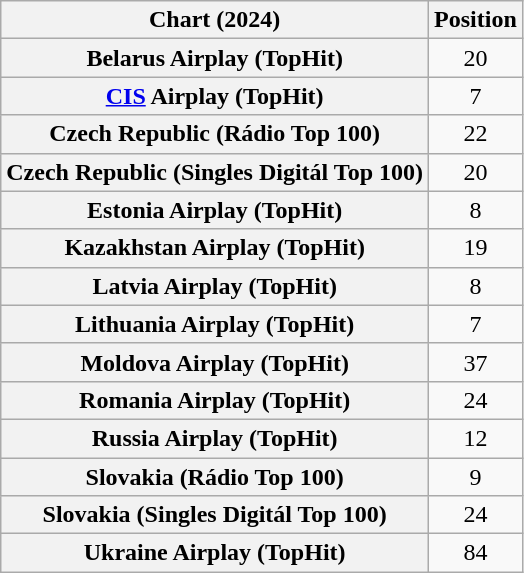<table class="wikitable plainrowheaders sortable" style="text-align:center">
<tr>
<th scope="col">Chart (2024)</th>
<th scope="col">Position</th>
</tr>
<tr>
<th scope="row">Belarus Airplay (TopHit)</th>
<td>20</td>
</tr>
<tr>
<th scope="row"><a href='#'>CIS</a> Airplay (TopHit)</th>
<td>7</td>
</tr>
<tr>
<th scope="row">Czech Republic (Rádio Top 100)</th>
<td>22</td>
</tr>
<tr>
<th scope="row">Czech Republic (Singles Digitál Top 100)</th>
<td>20</td>
</tr>
<tr>
<th scope="row">Estonia Airplay (TopHit)</th>
<td>8</td>
</tr>
<tr>
<th scope="row">Kazakhstan Airplay (TopHit)</th>
<td>19</td>
</tr>
<tr>
<th scope="row">Latvia Airplay (TopHit)</th>
<td>8</td>
</tr>
<tr>
<th scope="row">Lithuania Airplay (TopHit)</th>
<td>7</td>
</tr>
<tr>
<th scope="row">Moldova Airplay (TopHit)</th>
<td>37</td>
</tr>
<tr>
<th scope="row">Romania Airplay (TopHit)</th>
<td>24</td>
</tr>
<tr>
<th scope="row">Russia Airplay (TopHit)</th>
<td>12</td>
</tr>
<tr>
<th scope="row">Slovakia (Rádio Top 100)</th>
<td>9</td>
</tr>
<tr>
<th scope="row">Slovakia (Singles Digitál Top 100)</th>
<td>24</td>
</tr>
<tr>
<th scope="row">Ukraine Airplay (TopHit)</th>
<td>84</td>
</tr>
</table>
